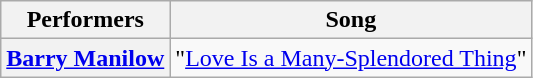<table class="wikitable unsortable" style="text-align:center;">
<tr>
<th scope="col">Performers</th>
<th scope="col">Song</th>
</tr>
<tr>
<th scope="row"><a href='#'>Barry Manilow</a></th>
<td>"<a href='#'>Love Is a Many-Splendored Thing</a>"</td>
</tr>
</table>
